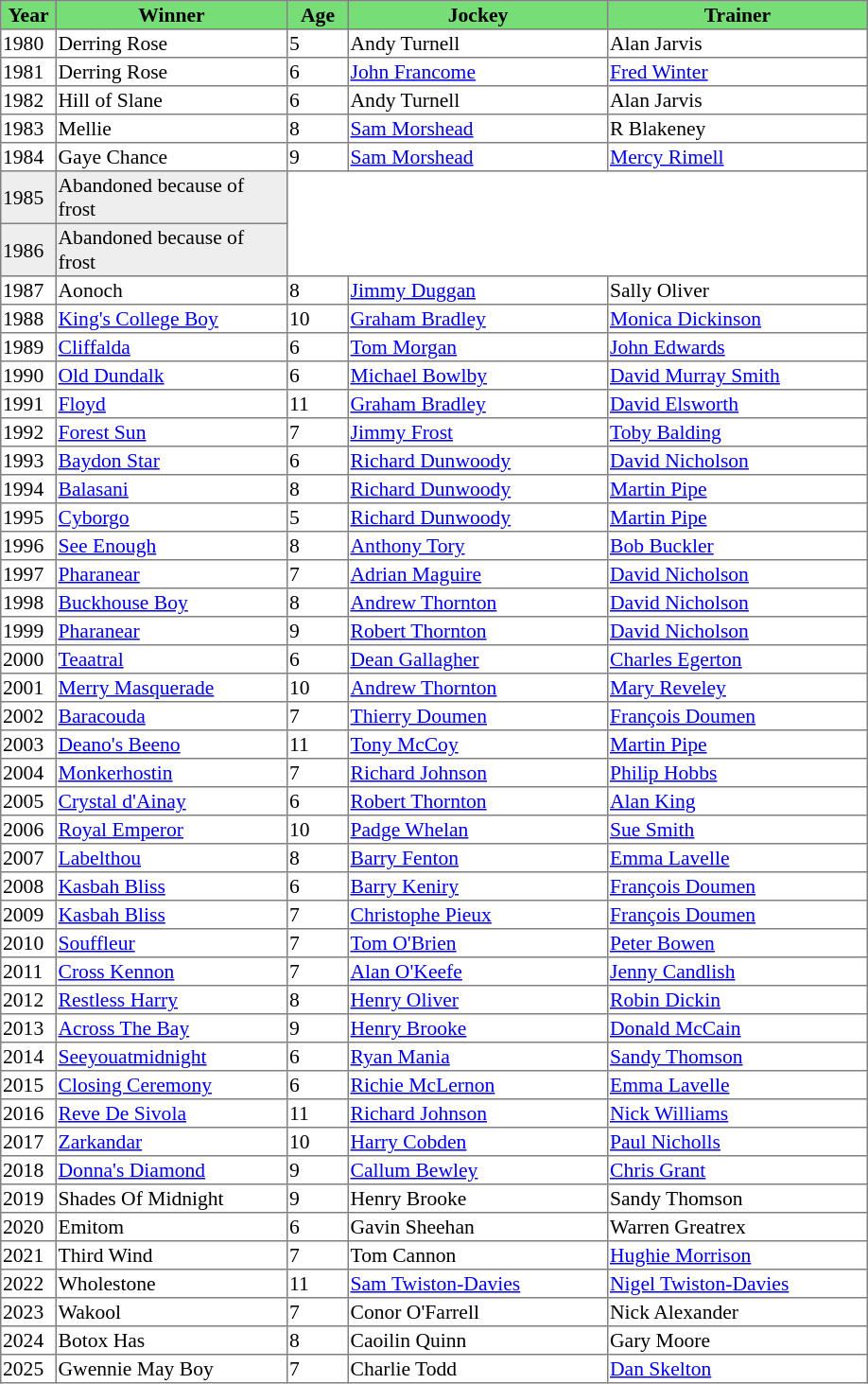<table class = "sortable" | border="1" style="border-collapse: collapse; font-size:90%">
<tr bgcolor="#77dd77" align="center">
<th width="36px"><strong>Year</strong><br></th>
<th width="160px"><strong>Winner</strong><br></th>
<th width="40px"><strong>Age</strong><br></th>
<th width="180px"><strong>Jockey</strong><br></th>
<th width="180px"><strong>Trainer</strong><br></th>
</tr>
<tr>
<td>1980</td>
<td>Derring Rose</td>
<td>5</td>
<td>Andy Turnell</td>
<td>Alan Jarvis</td>
</tr>
<tr>
<td>1981</td>
<td>Derring Rose</td>
<td>6</td>
<td><a href='#'>John Francome</a></td>
<td><a href='#'>Fred Winter</a></td>
</tr>
<tr>
<td>1982</td>
<td>Hill of Slane</td>
<td>6</td>
<td>Andy Turnell</td>
<td>Alan Jarvis</td>
</tr>
<tr>
<td>1983</td>
<td>Mellie</td>
<td>8</td>
<td><a href='#'>Sam Morshead</a></td>
<td>R Blakeney</td>
</tr>
<tr>
<td>1984</td>
<td>Gaye Chance</td>
<td>9</td>
<td><a href='#'>Sam Morshead</a></td>
<td><a href='#'>Mercy Rimell</a></td>
</tr>
<tr bgcolor="#eeeeee">
<td>1985<td>Abandoned because of frost</td></td>
</tr>
<tr bgcolor="#eeeeee">
<td>1986<td>Abandoned because of frost</td></td>
</tr>
<tr>
<td>1987</td>
<td>Aonoch</td>
<td>8</td>
<td><a href='#'>Jimmy Duggan</a></td>
<td>Sally Oliver</td>
</tr>
<tr>
<td>1988</td>
<td><a href='#'>King's College Boy</a></td>
<td>10</td>
<td><a href='#'>Graham Bradley</a></td>
<td><a href='#'>Monica Dickinson</a></td>
</tr>
<tr>
<td>1989</td>
<td><a href='#'>Cliffalda</a></td>
<td>6</td>
<td><a href='#'>Tom Morgan</a></td>
<td><a href='#'>John Edwards</a></td>
</tr>
<tr>
<td>1990</td>
<td><a href='#'>Old Dundalk</a></td>
<td>6</td>
<td><a href='#'>Michael Bowlby</a></td>
<td><a href='#'>David Murray Smith</a></td>
</tr>
<tr>
<td>1991</td>
<td><a href='#'>Floyd</a></td>
<td>11</td>
<td><a href='#'>Graham Bradley</a></td>
<td><a href='#'>David Elsworth</a></td>
</tr>
<tr>
<td>1992</td>
<td><a href='#'>Forest Sun</a></td>
<td>7</td>
<td><a href='#'>Jimmy Frost</a></td>
<td><a href='#'>Toby Balding</a></td>
</tr>
<tr>
<td>1993</td>
<td><a href='#'>Baydon Star</a></td>
<td>6</td>
<td><a href='#'>Richard Dunwoody</a></td>
<td><a href='#'>David Nicholson</a></td>
</tr>
<tr>
<td>1994</td>
<td><a href='#'>Balasani</a></td>
<td>8</td>
<td><a href='#'>Richard Dunwoody</a></td>
<td><a href='#'>Martin Pipe</a></td>
</tr>
<tr>
<td>1995</td>
<td><a href='#'>Cyborgo</a></td>
<td>5</td>
<td><a href='#'>Richard Dunwoody</a></td>
<td><a href='#'>Martin Pipe</a></td>
</tr>
<tr>
<td>1996</td>
<td><a href='#'>See Enough</a></td>
<td>8</td>
<td><a href='#'>Anthony Tory</a></td>
<td><a href='#'>Bob Buckler</a></td>
</tr>
<tr>
<td>1997</td>
<td><a href='#'>Pharanear</a></td>
<td>7</td>
<td><a href='#'>Adrian Maguire</a></td>
<td><a href='#'>David Nicholson</a></td>
</tr>
<tr>
<td>1998</td>
<td><a href='#'>Buckhouse Boy</a></td>
<td>8</td>
<td><a href='#'>Andrew Thornton</a></td>
<td><a href='#'>David Nicholson</a></td>
</tr>
<tr>
<td>1999</td>
<td><a href='#'>Pharanear</a></td>
<td>9</td>
<td><a href='#'>Robert Thornton</a></td>
<td><a href='#'>David Nicholson</a></td>
</tr>
<tr>
<td>2000</td>
<td><a href='#'>Teaatral</a></td>
<td>6</td>
<td><a href='#'>Dean Gallagher</a></td>
<td><a href='#'>Charles Egerton</a></td>
</tr>
<tr>
<td>2001</td>
<td><a href='#'>Merry Masquerade</a></td>
<td>10</td>
<td><a href='#'>Andrew Thornton</a></td>
<td><a href='#'>Mary Reveley</a></td>
</tr>
<tr>
<td>2002</td>
<td><a href='#'>Baracouda</a></td>
<td>7</td>
<td><a href='#'>Thierry Doumen</a></td>
<td><a href='#'>François Doumen</a></td>
</tr>
<tr>
<td>2003</td>
<td><a href='#'>Deano's Beeno</a></td>
<td>11</td>
<td><a href='#'>Tony McCoy</a></td>
<td><a href='#'>Martin Pipe</a></td>
</tr>
<tr>
<td>2004</td>
<td><a href='#'>Monkerhostin</a></td>
<td>7</td>
<td><a href='#'>Richard Johnson</a></td>
<td><a href='#'>Philip Hobbs</a></td>
</tr>
<tr>
<td>2005</td>
<td><a href='#'>Crystal d'Ainay</a></td>
<td>6</td>
<td><a href='#'>Robert Thornton</a></td>
<td><a href='#'>Alan King</a></td>
</tr>
<tr>
<td>2006</td>
<td><a href='#'>Royal Emperor</a></td>
<td>10</td>
<td><a href='#'>Padge Whelan</a></td>
<td><a href='#'>Sue Smith</a></td>
</tr>
<tr>
<td>2007</td>
<td><a href='#'>Labelthou</a></td>
<td>8</td>
<td><a href='#'>Barry Fenton</a></td>
<td><a href='#'>Emma Lavelle</a></td>
</tr>
<tr>
<td>2008</td>
<td><a href='#'>Kasbah Bliss</a></td>
<td>6</td>
<td><a href='#'>Barry Keniry</a></td>
<td><a href='#'>François Doumen</a></td>
</tr>
<tr>
<td>2009</td>
<td><a href='#'>Kasbah Bliss</a></td>
<td>7</td>
<td><a href='#'>Christophe Pieux</a></td>
<td><a href='#'>François Doumen</a></td>
</tr>
<tr>
<td>2010</td>
<td><a href='#'>Souffleur</a></td>
<td>7</td>
<td><a href='#'>Tom O'Brien</a></td>
<td><a href='#'>Peter Bowen</a></td>
</tr>
<tr>
<td>2011</td>
<td><a href='#'>Cross Kennon</a></td>
<td>7</td>
<td><a href='#'>Alan O'Keefe</a></td>
<td><a href='#'>Jenny Candlish</a></td>
</tr>
<tr>
<td>2012</td>
<td><a href='#'>Restless Harry</a></td>
<td>8</td>
<td><a href='#'>Henry Oliver</a></td>
<td><a href='#'>Robin Dickin</a></td>
</tr>
<tr>
<td>2013</td>
<td><a href='#'>Across The Bay</a></td>
<td>9</td>
<td><a href='#'>Henry Brooke</a></td>
<td><a href='#'>Donald McCain</a></td>
</tr>
<tr>
<td>2014</td>
<td><a href='#'>Seeyouatmidnight</a></td>
<td>6</td>
<td><a href='#'>Ryan Mania</a></td>
<td><a href='#'>Sandy Thomson</a></td>
</tr>
<tr>
<td>2015</td>
<td><a href='#'>Closing Ceremony</a></td>
<td>6</td>
<td><a href='#'>Richie McLernon</a></td>
<td><a href='#'>Emma Lavelle</a></td>
</tr>
<tr>
<td>2016</td>
<td><a href='#'>Reve De Sivola</a></td>
<td>11</td>
<td><a href='#'>Richard Johnson</a></td>
<td><a href='#'>Nick Williams</a></td>
</tr>
<tr>
<td>2017</td>
<td><a href='#'>Zarkandar</a></td>
<td>10</td>
<td><a href='#'>Harry Cobden</a></td>
<td><a href='#'>Paul Nicholls</a></td>
</tr>
<tr>
<td>2018</td>
<td><a href='#'>Donna's Diamond</a></td>
<td>9</td>
<td><a href='#'>Callum Bewley</a></td>
<td><a href='#'>Chris Grant</a></td>
</tr>
<tr>
<td>2019</td>
<td>Shades Of Midnight</td>
<td>9</td>
<td>Henry Brooke</td>
<td>Sandy Thomson</td>
</tr>
<tr>
<td>2020</td>
<td>Emitom</td>
<td>6</td>
<td>Gavin Sheehan</td>
<td>Warren Greatrex</td>
</tr>
<tr>
<td>2021</td>
<td>Third Wind</td>
<td>7</td>
<td>Tom Cannon</td>
<td><a href='#'>Hughie Morrison</a></td>
</tr>
<tr>
<td>2022</td>
<td>Wholestone</td>
<td>11</td>
<td><a href='#'>Sam Twiston-Davies</a></td>
<td><a href='#'>Nigel Twiston-Davies</a></td>
</tr>
<tr>
<td>2023</td>
<td>Wakool</td>
<td>7</td>
<td>Conor O'Farrell</td>
<td>Nick Alexander</td>
</tr>
<tr>
<td>2024</td>
<td>Botox Has</td>
<td>8</td>
<td>Caoilin Quinn</td>
<td>Gary Moore</td>
</tr>
<tr>
<td>2025</td>
<td>Gwennie May Boy</td>
<td>7</td>
<td>Charlie Todd</td>
<td><a href='#'>Dan Skelton</a></td>
</tr>
</table>
